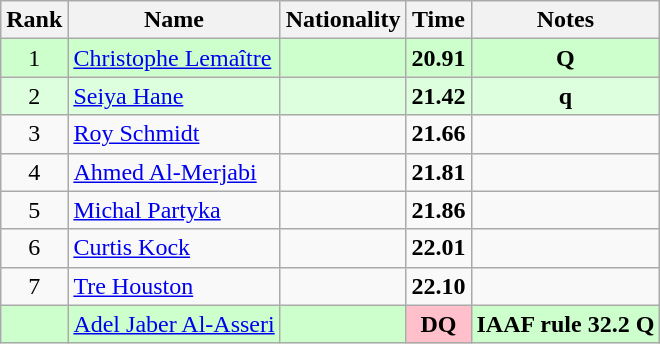<table class="wikitable sortable" style="text-align:center">
<tr>
<th>Rank</th>
<th>Name</th>
<th>Nationality</th>
<th>Time</th>
<th>Notes</th>
</tr>
<tr bgcolor=ccffcc>
<td>1</td>
<td align=left><a href='#'>Christophe Lemaître</a></td>
<td align=left></td>
<td><strong>20.91</strong></td>
<td><strong>Q</strong></td>
</tr>
<tr bgcolor=ddffdd>
<td>2</td>
<td align=left><a href='#'>Seiya Hane</a></td>
<td align=left></td>
<td><strong>21.42</strong></td>
<td><strong>q</strong></td>
</tr>
<tr>
<td>3</td>
<td align=left><a href='#'>Roy Schmidt</a></td>
<td align=left></td>
<td><strong>21.66</strong></td>
<td></td>
</tr>
<tr>
<td>4</td>
<td align=left><a href='#'>Ahmed Al-Merjabi</a></td>
<td align=left></td>
<td><strong>21.81</strong></td>
<td></td>
</tr>
<tr>
<td>5</td>
<td align=left><a href='#'>Michal Partyka</a></td>
<td align=left></td>
<td><strong>21.86</strong></td>
<td></td>
</tr>
<tr>
<td>6</td>
<td align=left><a href='#'>Curtis Kock</a></td>
<td align=left></td>
<td><strong>22.01</strong></td>
<td></td>
</tr>
<tr>
<td>7</td>
<td align=left><a href='#'>Tre Houston</a></td>
<td align=left></td>
<td><strong>22.10</strong></td>
<td></td>
</tr>
<tr bgcolor=ccffcc>
<td></td>
<td align=left><a href='#'>Adel Jaber Al-Asseri</a></td>
<td align=left></td>
<td bgcolor=pink><strong>DQ</strong></td>
<td><strong>IAAF rule 32.2 Q</strong></td>
</tr>
</table>
